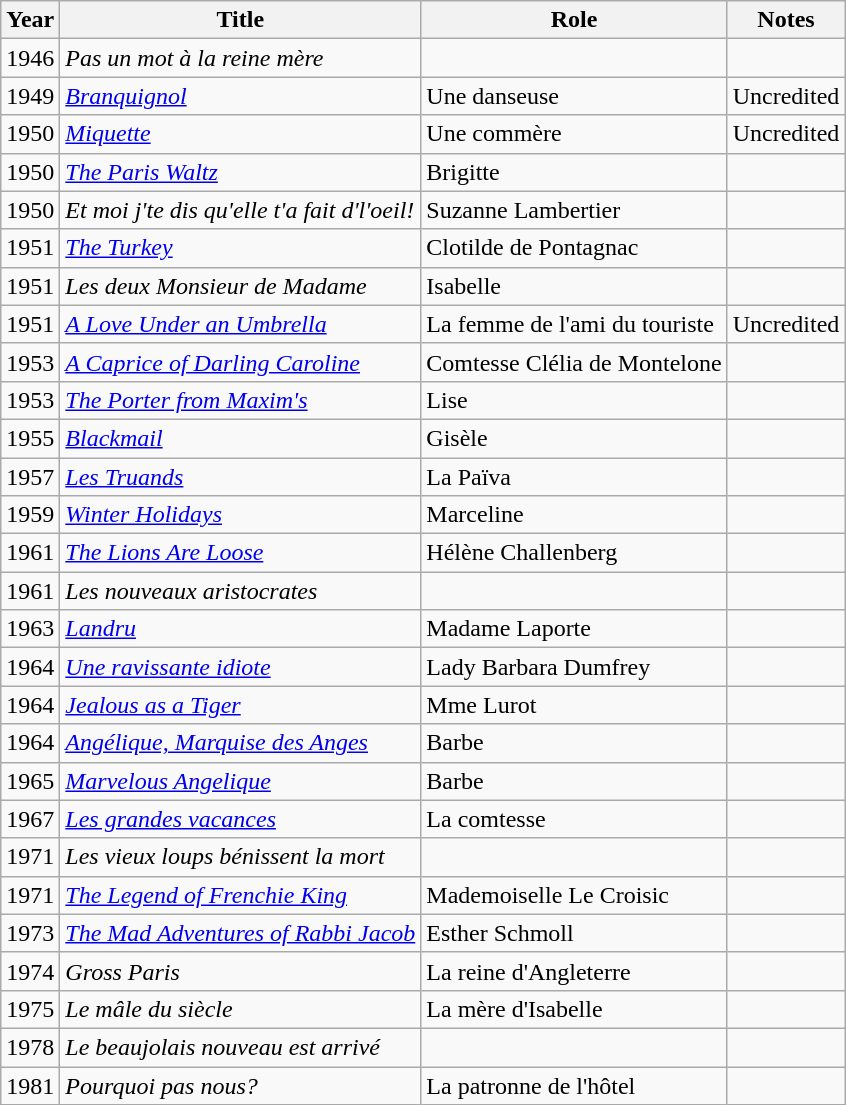<table class="wikitable">
<tr>
<th>Year</th>
<th>Title</th>
<th>Role</th>
<th>Notes</th>
</tr>
<tr>
<td>1946</td>
<td><em>Pas un mot à la reine mère</em></td>
<td></td>
<td></td>
</tr>
<tr>
<td>1949</td>
<td><em><a href='#'>Branquignol</a></em></td>
<td>Une danseuse</td>
<td>Uncredited</td>
</tr>
<tr>
<td>1950</td>
<td><em><a href='#'>Miquette</a></em></td>
<td>Une commère</td>
<td>Uncredited</td>
</tr>
<tr>
<td>1950</td>
<td><em><a href='#'>The Paris Waltz</a></em></td>
<td>Brigitte</td>
<td></td>
</tr>
<tr>
<td>1950</td>
<td><em>Et moi j'te dis qu'elle t'a fait d'l'oeil!</em></td>
<td>Suzanne Lambertier</td>
<td></td>
</tr>
<tr>
<td>1951</td>
<td><em><a href='#'>The Turkey</a></em></td>
<td>Clotilde de Pontagnac</td>
<td></td>
</tr>
<tr>
<td>1951</td>
<td><em>Les deux Monsieur de Madame</em></td>
<td>Isabelle</td>
<td></td>
</tr>
<tr>
<td>1951</td>
<td><em><a href='#'>A Love Under an Umbrella</a></em></td>
<td>La femme de l'ami du touriste</td>
<td>Uncredited</td>
</tr>
<tr>
<td>1953</td>
<td><em><a href='#'>A Caprice of Darling Caroline</a></em></td>
<td>Comtesse Clélia de Montelone</td>
<td></td>
</tr>
<tr>
<td>1953</td>
<td><em><a href='#'>The Porter from Maxim's</a></em></td>
<td>Lise</td>
<td></td>
</tr>
<tr>
<td>1955</td>
<td><em><a href='#'>Blackmail</a></em></td>
<td>Gisèle</td>
<td></td>
</tr>
<tr>
<td>1957</td>
<td><em><a href='#'>Les Truands</a></em></td>
<td>La Païva</td>
<td></td>
</tr>
<tr>
<td>1959</td>
<td><em><a href='#'>Winter Holidays</a></em></td>
<td>Marceline</td>
<td></td>
</tr>
<tr>
<td>1961</td>
<td><em><a href='#'>The Lions Are Loose</a></em></td>
<td>Hélène Challenberg</td>
<td></td>
</tr>
<tr>
<td>1961</td>
<td><em>Les nouveaux aristocrates</em></td>
<td></td>
<td></td>
</tr>
<tr>
<td>1963</td>
<td><em><a href='#'>Landru</a></em></td>
<td>Madame Laporte</td>
<td></td>
</tr>
<tr>
<td>1964</td>
<td><em><a href='#'>Une ravissante idiote</a></em></td>
<td>Lady Barbara Dumfrey</td>
<td></td>
</tr>
<tr>
<td>1964</td>
<td><em><a href='#'>Jealous as a Tiger</a></em></td>
<td>Mme Lurot</td>
<td></td>
</tr>
<tr>
<td>1964</td>
<td><em><a href='#'>Angélique, Marquise des Anges</a></em></td>
<td>Barbe</td>
<td></td>
</tr>
<tr>
<td>1965</td>
<td><em><a href='#'>Marvelous Angelique</a></em></td>
<td>Barbe</td>
<td></td>
</tr>
<tr>
<td>1967</td>
<td><em><a href='#'>Les grandes vacances</a></em></td>
<td>La comtesse</td>
<td></td>
</tr>
<tr>
<td>1971</td>
<td><em>Les vieux loups bénissent la mort</em></td>
<td></td>
<td></td>
</tr>
<tr>
<td>1971</td>
<td><em><a href='#'>The Legend of Frenchie King</a></em></td>
<td>Mademoiselle Le Croisic</td>
<td></td>
</tr>
<tr>
<td>1973</td>
<td><em><a href='#'>The Mad Adventures of Rabbi Jacob</a></em></td>
<td>Esther Schmoll</td>
<td></td>
</tr>
<tr>
<td>1974</td>
<td><em>Gross Paris</em></td>
<td>La reine d'Angleterre</td>
<td></td>
</tr>
<tr>
<td>1975</td>
<td><em>Le mâle du siècle</em></td>
<td>La mère d'Isabelle</td>
<td></td>
</tr>
<tr>
<td>1978</td>
<td><em>Le beaujolais nouveau est arrivé</em></td>
<td></td>
<td></td>
</tr>
<tr>
<td>1981</td>
<td><em>Pourquoi pas nous?</em></td>
<td>La patronne de l'hôtel</td>
<td></td>
</tr>
</table>
